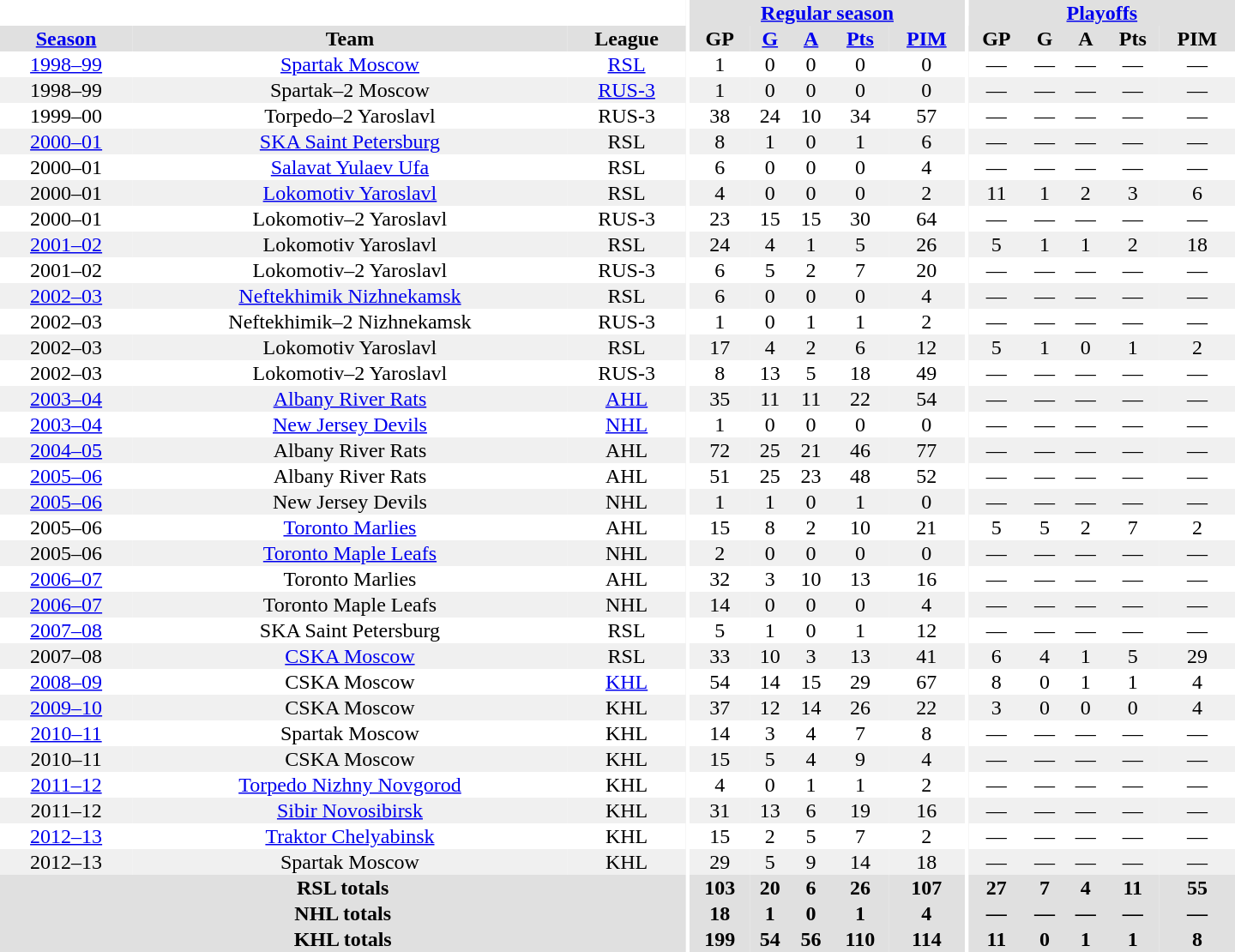<table border="0" cellpadding="1" cellspacing="0" style="text-align:center; width:60em">
<tr bgcolor="#e0e0e0">
<th colspan="3" bgcolor="#ffffff"></th>
<th rowspan="100" bgcolor="#ffffff"></th>
<th colspan="5"><a href='#'>Regular season</a></th>
<th rowspan="100" bgcolor="#ffffff"></th>
<th colspan="5"><a href='#'>Playoffs</a></th>
</tr>
<tr bgcolor="#e0e0e0">
<th><a href='#'>Season</a></th>
<th>Team</th>
<th>League</th>
<th>GP</th>
<th><a href='#'>G</a></th>
<th><a href='#'>A</a></th>
<th><a href='#'>Pts</a></th>
<th><a href='#'>PIM</a></th>
<th>GP</th>
<th>G</th>
<th>A</th>
<th>Pts</th>
<th>PIM</th>
</tr>
<tr>
<td><a href='#'>1998–99</a></td>
<td><a href='#'>Spartak Moscow</a></td>
<td><a href='#'>RSL</a></td>
<td>1</td>
<td>0</td>
<td>0</td>
<td>0</td>
<td>0</td>
<td>—</td>
<td>—</td>
<td>—</td>
<td>—</td>
<td>—</td>
</tr>
<tr bgcolor="#f0f0f0">
<td>1998–99</td>
<td>Spartak–2 Moscow</td>
<td><a href='#'>RUS-3</a></td>
<td>1</td>
<td>0</td>
<td>0</td>
<td>0</td>
<td>0</td>
<td>—</td>
<td>—</td>
<td>—</td>
<td>—</td>
<td>—</td>
</tr>
<tr>
<td>1999–00</td>
<td>Torpedo–2 Yaroslavl</td>
<td>RUS-3</td>
<td>38</td>
<td>24</td>
<td>10</td>
<td>34</td>
<td>57</td>
<td>—</td>
<td>—</td>
<td>—</td>
<td>—</td>
<td>—</td>
</tr>
<tr bgcolor="#f0f0f0">
<td><a href='#'>2000–01</a></td>
<td><a href='#'>SKA Saint Petersburg</a></td>
<td>RSL</td>
<td>8</td>
<td>1</td>
<td>0</td>
<td>1</td>
<td>6</td>
<td>—</td>
<td>—</td>
<td>—</td>
<td>—</td>
<td>—</td>
</tr>
<tr>
<td>2000–01</td>
<td><a href='#'>Salavat Yulaev Ufa</a></td>
<td>RSL</td>
<td>6</td>
<td>0</td>
<td>0</td>
<td>0</td>
<td>4</td>
<td>—</td>
<td>—</td>
<td>—</td>
<td>—</td>
<td>—</td>
</tr>
<tr bgcolor="#f0f0f0">
<td>2000–01</td>
<td><a href='#'>Lokomotiv Yaroslavl</a></td>
<td>RSL</td>
<td>4</td>
<td>0</td>
<td>0</td>
<td>0</td>
<td>2</td>
<td>11</td>
<td>1</td>
<td>2</td>
<td>3</td>
<td>6</td>
</tr>
<tr>
<td>2000–01</td>
<td>Lokomotiv–2 Yaroslavl</td>
<td>RUS-3</td>
<td>23</td>
<td>15</td>
<td>15</td>
<td>30</td>
<td>64</td>
<td>—</td>
<td>—</td>
<td>—</td>
<td>—</td>
<td>—</td>
</tr>
<tr bgcolor="#f0f0f0">
<td><a href='#'>2001–02</a></td>
<td>Lokomotiv Yaroslavl</td>
<td>RSL</td>
<td>24</td>
<td>4</td>
<td>1</td>
<td>5</td>
<td>26</td>
<td>5</td>
<td>1</td>
<td>1</td>
<td>2</td>
<td>18</td>
</tr>
<tr>
<td>2001–02</td>
<td>Lokomotiv–2 Yaroslavl</td>
<td>RUS-3</td>
<td>6</td>
<td>5</td>
<td>2</td>
<td>7</td>
<td>20</td>
<td>—</td>
<td>—</td>
<td>—</td>
<td>—</td>
<td>—</td>
</tr>
<tr bgcolor="#f0f0f0">
<td><a href='#'>2002–03</a></td>
<td><a href='#'>Neftekhimik Nizhnekamsk</a></td>
<td>RSL</td>
<td>6</td>
<td>0</td>
<td>0</td>
<td>0</td>
<td>4</td>
<td>—</td>
<td>—</td>
<td>—</td>
<td>—</td>
<td>—</td>
</tr>
<tr>
<td>2002–03</td>
<td>Neftekhimik–2 Nizhnekamsk</td>
<td>RUS-3</td>
<td>1</td>
<td>0</td>
<td>1</td>
<td>1</td>
<td>2</td>
<td>—</td>
<td>—</td>
<td>—</td>
<td>—</td>
<td>—</td>
</tr>
<tr bgcolor="#f0f0f0">
<td>2002–03</td>
<td>Lokomotiv Yaroslavl</td>
<td>RSL</td>
<td>17</td>
<td>4</td>
<td>2</td>
<td>6</td>
<td>12</td>
<td>5</td>
<td>1</td>
<td>0</td>
<td>1</td>
<td>2</td>
</tr>
<tr>
<td>2002–03</td>
<td>Lokomotiv–2 Yaroslavl</td>
<td>RUS-3</td>
<td>8</td>
<td>13</td>
<td>5</td>
<td>18</td>
<td>49</td>
<td>—</td>
<td>—</td>
<td>—</td>
<td>—</td>
<td>—</td>
</tr>
<tr bgcolor="#f0f0f0">
<td><a href='#'>2003–04</a></td>
<td><a href='#'>Albany River Rats</a></td>
<td><a href='#'>AHL</a></td>
<td>35</td>
<td>11</td>
<td>11</td>
<td>22</td>
<td>54</td>
<td>—</td>
<td>—</td>
<td>—</td>
<td>—</td>
<td>—</td>
</tr>
<tr>
<td><a href='#'>2003–04</a></td>
<td><a href='#'>New Jersey Devils</a></td>
<td><a href='#'>NHL</a></td>
<td>1</td>
<td>0</td>
<td>0</td>
<td>0</td>
<td>0</td>
<td>—</td>
<td>—</td>
<td>—</td>
<td>—</td>
<td>—</td>
</tr>
<tr bgcolor="#f0f0f0">
<td><a href='#'>2004–05</a></td>
<td>Albany River Rats</td>
<td>AHL</td>
<td>72</td>
<td>25</td>
<td>21</td>
<td>46</td>
<td>77</td>
<td>—</td>
<td>—</td>
<td>—</td>
<td>—</td>
<td>—</td>
</tr>
<tr>
<td><a href='#'>2005–06</a></td>
<td>Albany River Rats</td>
<td>AHL</td>
<td>51</td>
<td>25</td>
<td>23</td>
<td>48</td>
<td>52</td>
<td>—</td>
<td>—</td>
<td>—</td>
<td>—</td>
<td>—</td>
</tr>
<tr bgcolor="#f0f0f0">
<td><a href='#'>2005–06</a></td>
<td>New Jersey Devils</td>
<td>NHL</td>
<td>1</td>
<td>1</td>
<td>0</td>
<td>1</td>
<td>0</td>
<td>—</td>
<td>—</td>
<td>—</td>
<td>—</td>
<td>—</td>
</tr>
<tr>
<td>2005–06</td>
<td><a href='#'>Toronto Marlies</a></td>
<td>AHL</td>
<td>15</td>
<td>8</td>
<td>2</td>
<td>10</td>
<td>21</td>
<td>5</td>
<td>5</td>
<td>2</td>
<td>7</td>
<td>2</td>
</tr>
<tr bgcolor="#f0f0f0">
<td>2005–06</td>
<td><a href='#'>Toronto Maple Leafs</a></td>
<td>NHL</td>
<td>2</td>
<td>0</td>
<td>0</td>
<td>0</td>
<td>0</td>
<td>—</td>
<td>—</td>
<td>—</td>
<td>—</td>
<td>—</td>
</tr>
<tr>
<td><a href='#'>2006–07</a></td>
<td>Toronto Marlies</td>
<td>AHL</td>
<td>32</td>
<td>3</td>
<td>10</td>
<td>13</td>
<td>16</td>
<td>—</td>
<td>—</td>
<td>—</td>
<td>—</td>
<td>—</td>
</tr>
<tr bgcolor="#f0f0f0">
<td><a href='#'>2006–07</a></td>
<td>Toronto Maple Leafs</td>
<td>NHL</td>
<td>14</td>
<td>0</td>
<td>0</td>
<td>0</td>
<td>4</td>
<td>—</td>
<td>—</td>
<td>—</td>
<td>—</td>
<td>—</td>
</tr>
<tr>
<td><a href='#'>2007–08</a></td>
<td>SKA Saint Petersburg</td>
<td>RSL</td>
<td>5</td>
<td>1</td>
<td>0</td>
<td>1</td>
<td>12</td>
<td>—</td>
<td>—</td>
<td>—</td>
<td>—</td>
<td>—</td>
</tr>
<tr bgcolor="#f0f0f0">
<td>2007–08</td>
<td><a href='#'>CSKA Moscow</a></td>
<td>RSL</td>
<td>33</td>
<td>10</td>
<td>3</td>
<td>13</td>
<td>41</td>
<td>6</td>
<td>4</td>
<td>1</td>
<td>5</td>
<td>29</td>
</tr>
<tr>
<td><a href='#'>2008–09</a></td>
<td>CSKA Moscow</td>
<td><a href='#'>KHL</a></td>
<td>54</td>
<td>14</td>
<td>15</td>
<td>29</td>
<td>67</td>
<td>8</td>
<td>0</td>
<td>1</td>
<td>1</td>
<td>4</td>
</tr>
<tr bgcolor="#f0f0f0">
<td><a href='#'>2009–10</a></td>
<td>CSKA Moscow</td>
<td>KHL</td>
<td>37</td>
<td>12</td>
<td>14</td>
<td>26</td>
<td>22</td>
<td>3</td>
<td>0</td>
<td>0</td>
<td>0</td>
<td>4</td>
</tr>
<tr>
<td><a href='#'>2010–11</a></td>
<td>Spartak Moscow</td>
<td>KHL</td>
<td>14</td>
<td>3</td>
<td>4</td>
<td>7</td>
<td>8</td>
<td>—</td>
<td>—</td>
<td>—</td>
<td>—</td>
<td>—</td>
</tr>
<tr bgcolor="#f0f0f0">
<td>2010–11</td>
<td>CSKA Moscow</td>
<td>KHL</td>
<td>15</td>
<td>5</td>
<td>4</td>
<td>9</td>
<td>4</td>
<td>—</td>
<td>—</td>
<td>—</td>
<td>—</td>
<td>—</td>
</tr>
<tr>
<td><a href='#'>2011–12</a></td>
<td><a href='#'>Torpedo Nizhny Novgorod</a></td>
<td>KHL</td>
<td>4</td>
<td>0</td>
<td>1</td>
<td>1</td>
<td>2</td>
<td>—</td>
<td>—</td>
<td>—</td>
<td>—</td>
<td>—</td>
</tr>
<tr bgcolor="#f0f0f0">
<td>2011–12</td>
<td><a href='#'>Sibir Novosibirsk</a></td>
<td>KHL</td>
<td>31</td>
<td>13</td>
<td>6</td>
<td>19</td>
<td>16</td>
<td>—</td>
<td>—</td>
<td>—</td>
<td>—</td>
<td>—</td>
</tr>
<tr>
<td><a href='#'>2012–13</a></td>
<td><a href='#'>Traktor Chelyabinsk</a></td>
<td>KHL</td>
<td>15</td>
<td>2</td>
<td>5</td>
<td>7</td>
<td>2</td>
<td>—</td>
<td>—</td>
<td>—</td>
<td>—</td>
<td>—</td>
</tr>
<tr bgcolor="#f0f0f0">
<td>2012–13</td>
<td>Spartak Moscow</td>
<td>KHL</td>
<td>29</td>
<td>5</td>
<td>9</td>
<td>14</td>
<td>18</td>
<td>—</td>
<td>—</td>
<td>—</td>
<td>—</td>
<td>—</td>
</tr>
<tr bgcolor="#e0e0e0">
<th colspan="3">RSL totals</th>
<th>103</th>
<th>20</th>
<th>6</th>
<th>26</th>
<th>107</th>
<th>27</th>
<th>7</th>
<th>4</th>
<th>11</th>
<th>55</th>
</tr>
<tr bgcolor="#e0e0e0">
<th colspan="3">NHL totals</th>
<th>18</th>
<th>1</th>
<th>0</th>
<th>1</th>
<th>4</th>
<th>—</th>
<th>—</th>
<th>—</th>
<th>—</th>
<th>—</th>
</tr>
<tr bgcolor="#e0e0e0">
<th colspan="3">KHL totals</th>
<th>199</th>
<th>54</th>
<th>56</th>
<th>110</th>
<th>114</th>
<th>11</th>
<th>0</th>
<th>1</th>
<th>1</th>
<th>8</th>
</tr>
</table>
